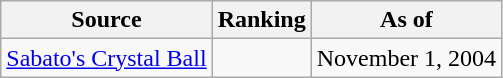<table class="wikitable" style="text-align:center">
<tr>
<th>Source</th>
<th>Ranking</th>
<th>As of</th>
</tr>
<tr>
<td align=left><a href='#'>Sabato's Crystal Ball</a></td>
<td></td>
<td>November 1, 2004</td>
</tr>
</table>
